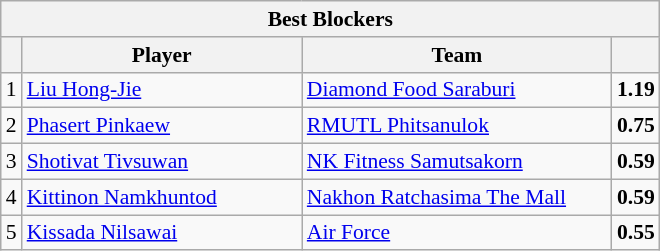<table class="wikitable sortable" style=font-size:90%>
<tr>
<th colspan=4>Best Blockers</th>
</tr>
<tr>
<th></th>
<th width=180>Player</th>
<th width=200>Team</th>
<th width=20></th>
</tr>
<tr>
<td align=center>1</td>
<td> <a href='#'>Liu Hong-Jie</a></td>
<td><a href='#'>Diamond Food Saraburi</a></td>
<td align=center><strong>1.19</strong></td>
</tr>
<tr>
<td align=center>2</td>
<td> <a href='#'>Phasert Pinkaew</a></td>
<td><a href='#'>RMUTL Phitsanulok</a></td>
<td align=center><strong>0.75</strong></td>
</tr>
<tr>
<td align=center>3</td>
<td> <a href='#'>Shotivat Tivsuwan</a></td>
<td><a href='#'>NK Fitness Samutsakorn</a></td>
<td align=center><strong>0.59</strong></td>
</tr>
<tr>
<td align=center>4</td>
<td> <a href='#'>Kittinon Namkhuntod</a></td>
<td><a href='#'>Nakhon Ratchasima The Mall</a></td>
<td align=center><strong>0.59</strong></td>
</tr>
<tr>
<td align=center>5</td>
<td> <a href='#'>Kissada Nilsawai</a></td>
<td><a href='#'>Air Force</a></td>
<td align=center><strong>0.55</strong></td>
</tr>
</table>
